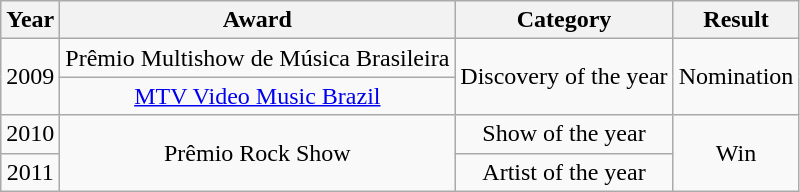<table class="wikitable" style="text-align:center">
<tr>
<th>Year</th>
<th>Award</th>
<th>Category</th>
<th>Result</th>
</tr>
<tr>
<td rowspan="2">2009</td>
<td rowspan="1">Prêmio Multishow de Música Brasileira</td>
<td rowspan="2">Discovery of the year</td>
<td rowspan="2">Nomination</td>
</tr>
<tr>
<td><a href='#'>MTV Video Music Brazil</a></td>
</tr>
<tr>
<td>2010</td>
<td rowspan="2">Prêmio Rock Show</td>
<td>Show of the year</td>
<td rowspan="2">Win</td>
</tr>
<tr>
<td>2011</td>
<td>Artist of the year</td>
</tr>
</table>
